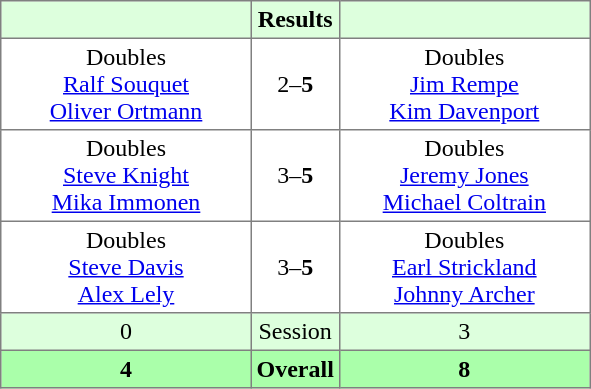<table border="1" cellpadding="3" style="border-collapse: collapse;">
<tr bgcolor="#ddffdd">
<th width="160"></th>
<th>Results</th>
<th width="160"></th>
</tr>
<tr>
<td align="center">Doubles<br><a href='#'>Ralf Souquet</a><br><a href='#'>Oliver Ortmann</a></td>
<td align="center">2–<strong>5</strong></td>
<td align="center">Doubles<br><a href='#'>Jim Rempe</a><br><a href='#'>Kim Davenport</a></td>
</tr>
<tr>
<td align="center">Doubles<br><a href='#'>Steve Knight</a><br><a href='#'>Mika Immonen</a></td>
<td align="center">3–<strong>5</strong></td>
<td align="center">Doubles<br><a href='#'>Jeremy Jones</a><br><a href='#'>Michael Coltrain</a></td>
</tr>
<tr>
<td align="center">Doubles<br><a href='#'>Steve Davis</a><br><a href='#'>Alex Lely</a></td>
<td align="center">3–<strong>5</strong></td>
<td align="center">Doubles<br><a href='#'>Earl Strickland</a><br><a href='#'>Johnny Archer</a></td>
</tr>
<tr bgcolor="#ddffdd">
<td align="center">0</td>
<td align="center">Session</td>
<td align="center">3</td>
</tr>
<tr bgcolor="#aaffaa">
<th align="center">4</th>
<th align="center">Overall</th>
<th align="center">8</th>
</tr>
</table>
